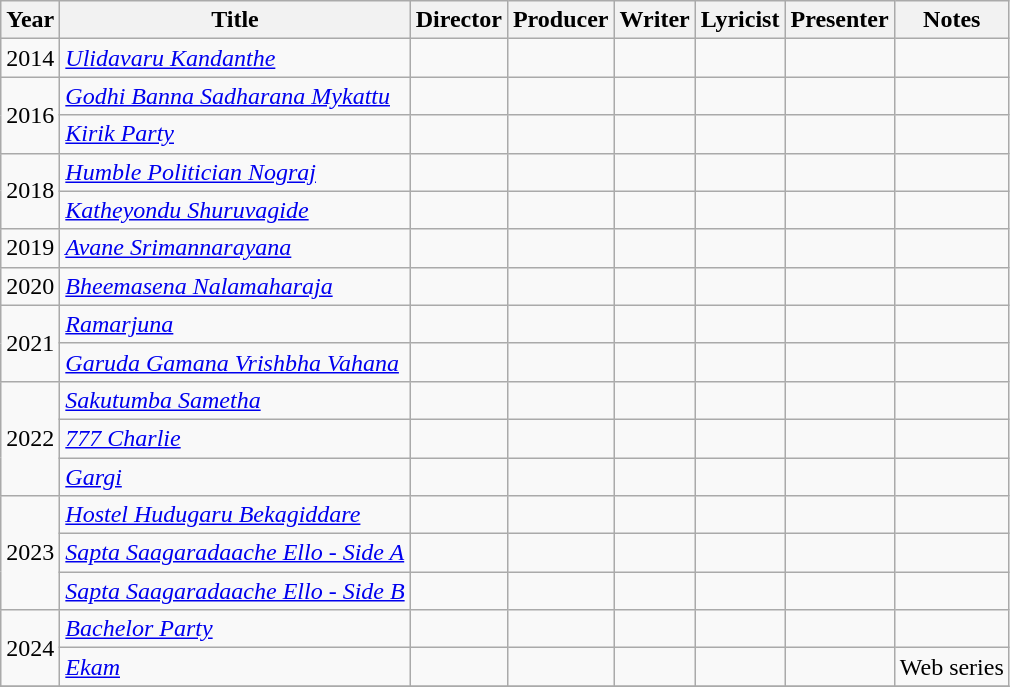<table class="wikitable">
<tr>
<th>Year</th>
<th>Title</th>
<th>Director</th>
<th>Producer</th>
<th>Writer</th>
<th>Lyricist</th>
<th>Presenter</th>
<th>Notes</th>
</tr>
<tr>
<td>2014</td>
<td><em><a href='#'>Ulidavaru Kandanthe</a></em></td>
<td></td>
<td></td>
<td></td>
<td></td>
<td></td>
<td></td>
</tr>
<tr>
<td rowspan="2">2016</td>
<td><em><a href='#'>Godhi Banna Sadharana Mykattu</a></em></td>
<td></td>
<td></td>
<td></td>
<td></td>
<td></td>
<td></td>
</tr>
<tr>
<td><em><a href='#'>Kirik Party</a></em></td>
<td></td>
<td></td>
<td></td>
<td></td>
<td></td>
<td></td>
</tr>
<tr>
<td rowspan="2">2018</td>
<td><em><a href='#'>Humble Politician Nograj</a></em></td>
<td></td>
<td></td>
<td></td>
<td></td>
<td></td>
<td></td>
</tr>
<tr>
<td><em><a href='#'>Katheyondu Shuruvagide</a></em></td>
<td></td>
<td></td>
<td></td>
<td></td>
<td></td>
<td></td>
</tr>
<tr>
<td>2019</td>
<td><em><a href='#'>Avane Srimannarayana</a></em></td>
<td></td>
<td></td>
<td></td>
<td></td>
<td></td>
<td></td>
</tr>
<tr>
<td>2020</td>
<td><em><a href='#'>Bheemasena Nalamaharaja</a></em></td>
<td></td>
<td></td>
<td></td>
<td></td>
<td></td>
<td></td>
</tr>
<tr>
<td rowspan="2">2021</td>
<td><em><a href='#'>Ramarjuna</a></em></td>
<td></td>
<td></td>
<td></td>
<td></td>
<td></td>
<td></td>
</tr>
<tr>
<td><em><a href='#'>Garuda Gamana Vrishbha Vahana</a></em></td>
<td></td>
<td></td>
<td></td>
<td></td>
<td></td>
<td></td>
</tr>
<tr>
<td rowspan="3">2022</td>
<td><em><a href='#'>Sakutumba Sametha</a></em></td>
<td></td>
<td></td>
<td></td>
<td></td>
<td></td>
<td></td>
</tr>
<tr>
<td><em><a href='#'>777 Charlie</a></em></td>
<td></td>
<td></td>
<td></td>
<td></td>
<td></td>
<td></td>
</tr>
<tr>
<td><em><a href='#'>Gargi</a></em></td>
<td></td>
<td></td>
<td></td>
<td></td>
<td></td>
<td></td>
</tr>
<tr>
<td rowspan="3">2023</td>
<td><em><a href='#'>Hostel Hudugaru Bekagiddare</a></em></td>
<td></td>
<td></td>
<td></td>
<td></td>
<td></td>
<td></td>
</tr>
<tr>
<td><em><a href='#'>Sapta Saagaradaache Ello - Side A</a></em></td>
<td></td>
<td></td>
<td></td>
<td></td>
<td></td>
<td></td>
</tr>
<tr>
<td><em><a href='#'>Sapta Saagaradaache Ello - Side B</a></em></td>
<td></td>
<td></td>
<td></td>
<td></td>
<td></td>
<td></td>
</tr>
<tr>
<td rowspan="2">2024</td>
<td><em><a href='#'>Bachelor Party</a></em></td>
<td></td>
<td></td>
<td></td>
<td></td>
<td></td>
<td></td>
</tr>
<tr>
<td><em><a href='#'>Ekam</a></em></td>
<td></td>
<td></td>
<td></td>
<td></td>
<td></td>
<td>Web series</td>
</tr>
<tr>
</tr>
</table>
